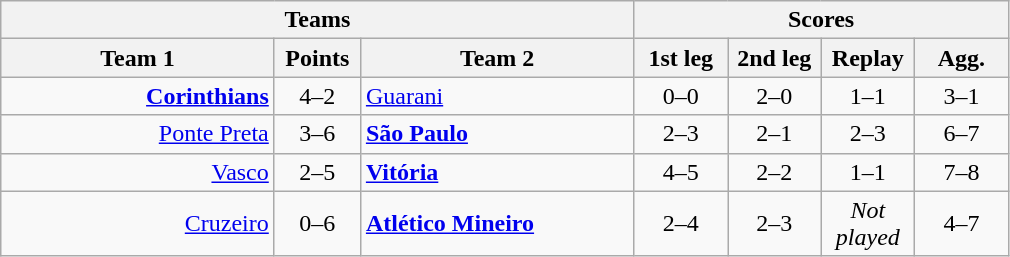<table class="wikitable" style="text-align:center;">
<tr>
<th colspan=3>Teams</th>
<th colspan=4>Scores</th>
</tr>
<tr>
<th width="175">Team 1</th>
<th width="50">Points</th>
<th width="175">Team 2</th>
<th width="55">1st leg</th>
<th width="55">2nd leg</th>
<th width="55">Replay</th>
<th width="55">Agg.</th>
</tr>
<tr>
<td align=right><strong><a href='#'>Corinthians</a></strong> </td>
<td>4–2</td>
<td align=left> <a href='#'>Guarani</a></td>
<td>0–0</td>
<td>2–0</td>
<td>1–1</td>
<td>3–1</td>
</tr>
<tr>
<td align=right><a href='#'>Ponte Preta</a> </td>
<td>3–6</td>
<td align=left> <strong><a href='#'>São Paulo</a></strong></td>
<td>2–3</td>
<td>2–1</td>
<td>2–3</td>
<td>6–7</td>
</tr>
<tr>
<td align=right><a href='#'>Vasco</a> </td>
<td>2–5</td>
<td align=left> <a href='#'><strong>Vitória</strong></a></td>
<td>4–5</td>
<td>2–2</td>
<td>1–1</td>
<td>7–8</td>
</tr>
<tr>
<td align=right><a href='#'>Cruzeiro</a> </td>
<td>0–6</td>
<td align=left> <a href='#'><strong>Atlético Mineiro</strong></a></td>
<td>2–4</td>
<td>2–3</td>
<td><em>Not played</em></td>
<td>4–7</td>
</tr>
</table>
